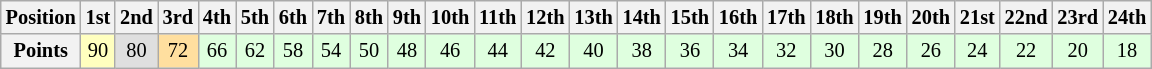<table class="wikitable" style="font-size: 85%; text-align:center">
<tr>
<th>Position</th>
<th>1st</th>
<th>2nd</th>
<th>3rd</th>
<th>4th</th>
<th>5th</th>
<th>6th</th>
<th>7th</th>
<th>8th</th>
<th>9th</th>
<th>10th</th>
<th>11th</th>
<th>12th</th>
<th>13th</th>
<th>14th</th>
<th>15th</th>
<th>16th</th>
<th>17th</th>
<th>18th</th>
<th>19th</th>
<th>20th</th>
<th>21st</th>
<th>22nd</th>
<th>23rd</th>
<th>24th</th>
</tr>
<tr>
<th>Points</th>
<td style="background: #ffffbf">90</td>
<td style="background: #dfdfdf">80</td>
<td style="background: #ffdf9f">72</td>
<td style="background: #dfffdf">66</td>
<td style="background: #dfffdf">62</td>
<td style="background: #dfffdf">58</td>
<td style="background: #dfffdf">54</td>
<td style="background: #dfffdf">50</td>
<td style="background: #dfffdf">48</td>
<td style="background: #dfffdf">46</td>
<td style="background: #dfffdf">44</td>
<td style="background: #dfffdf">42</td>
<td style="background: #dfffdf">40</td>
<td style="background: #dfffdf">38</td>
<td style="background: #dfffdf">36</td>
<td style="background: #dfffdf">34</td>
<td style="background: #dfffdf">32</td>
<td style="background: #dfffdf">30</td>
<td style="background: #dfffdf">28</td>
<td style="background: #dfffdf">26</td>
<td style="background: #dfffdf">24</td>
<td style="background: #dfffdf">22</td>
<td style="background: #dfffdf">20</td>
<td style="background: #dfffdf">18</td>
</tr>
</table>
